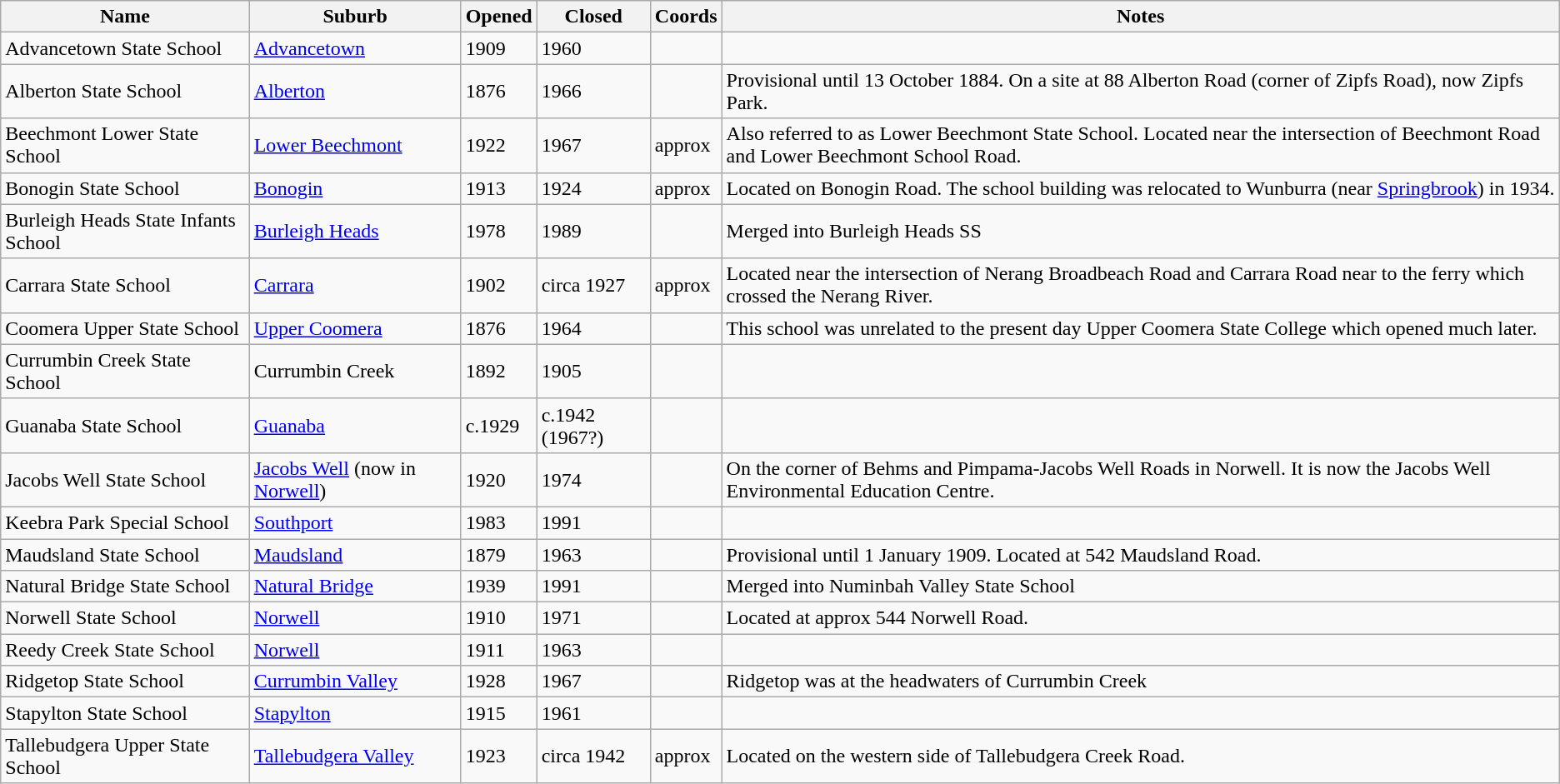<table class="wikitable sortable">
<tr>
<th>Name</th>
<th>Suburb</th>
<th>Opened</th>
<th>Closed</th>
<th>Coords</th>
<th>Notes</th>
</tr>
<tr>
<td>Advancetown State School</td>
<td><a href='#'>Advancetown</a></td>
<td>1909</td>
<td>1960</td>
<td></td>
<td></td>
</tr>
<tr>
<td>Alberton State School</td>
<td><a href='#'>Alberton</a></td>
<td>1876</td>
<td>1966</td>
<td></td>
<td>Provisional until 13 October 1884. On a  site at 88 Alberton Road (corner of Zipfs Road), now Zipfs Park.</td>
</tr>
<tr>
<td>Beechmont Lower State School</td>
<td><a href='#'>Lower Beechmont</a></td>
<td>1922</td>
<td>1967</td>
<td>approx </td>
<td>Also referred to as Lower Beechmont State School. Located near the intersection of Beechmont Road and Lower Beechmont School Road.</td>
</tr>
<tr>
<td>Bonogin State School</td>
<td><a href='#'>Bonogin</a></td>
<td>1913</td>
<td>1924</td>
<td>approx </td>
<td>Located on Bonogin Road. The school building was relocated to Wunburra (near <a href='#'>Springbrook</a>) in 1934.</td>
</tr>
<tr>
<td>Burleigh Heads State Infants School</td>
<td><a href='#'>Burleigh Heads</a></td>
<td>1978</td>
<td>1989</td>
<td></td>
<td>Merged into Burleigh Heads SS</td>
</tr>
<tr>
<td>Carrara State School</td>
<td><a href='#'>Carrara</a></td>
<td>1902</td>
<td>circa 1927</td>
<td>approx </td>
<td>Located near the intersection of Nerang Broadbeach Road and Carrara Road near to the ferry which crossed the Nerang River.</td>
</tr>
<tr>
<td>Coomera Upper State School</td>
<td><a href='#'>Upper Coomera</a></td>
<td>1876</td>
<td>1964</td>
<td></td>
<td>This school was unrelated to the present day Upper Coomera State College which opened much later.</td>
</tr>
<tr>
<td>Currumbin Creek State School</td>
<td>Currumbin Creek</td>
<td>1892</td>
<td>1905</td>
<td></td>
<td></td>
</tr>
<tr>
<td>Guanaba State School</td>
<td><a href='#'>Guanaba</a></td>
<td>c.1929</td>
<td>c.1942 (1967?)</td>
<td></td>
<td></td>
</tr>
<tr>
<td>Jacobs Well State School</td>
<td><a href='#'>Jacobs Well</a> (now in <a href='#'>Norwell</a>)</td>
<td>1920</td>
<td>1974</td>
<td></td>
<td>On the corner of Behms and Pimpama-Jacobs Well Roads in Norwell. It is now the Jacobs Well Environmental Education Centre.</td>
</tr>
<tr>
<td>Keebra Park Special School</td>
<td><a href='#'>Southport</a></td>
<td>1983</td>
<td>1991</td>
<td></td>
<td></td>
</tr>
<tr>
<td>Maudsland State School</td>
<td><a href='#'>Maudsland</a></td>
<td>1879</td>
<td>1963</td>
<td></td>
<td>Provisional until 1 January 1909. Located at 542 Maudsland Road.</td>
</tr>
<tr>
<td>Natural Bridge State School</td>
<td><a href='#'>Natural Bridge</a></td>
<td>1939</td>
<td>1991</td>
<td></td>
<td>Merged into Numinbah Valley State School</td>
</tr>
<tr>
<td>Norwell State School</td>
<td><a href='#'>Norwell</a></td>
<td>1910</td>
<td>1971</td>
<td></td>
<td>Located at approx 544 Norwell Road.</td>
</tr>
<tr>
<td>Reedy Creek State School</td>
<td><a href='#'>Norwell</a></td>
<td>1911</td>
<td>1963</td>
<td></td>
<td></td>
</tr>
<tr>
<td>Ridgetop State School</td>
<td><a href='#'>Currumbin Valley</a></td>
<td>1928</td>
<td>1967</td>
<td></td>
<td>Ridgetop was at the headwaters of Currumbin Creek</td>
</tr>
<tr>
<td>Stapylton State School</td>
<td><a href='#'>Stapylton</a></td>
<td>1915</td>
<td>1961</td>
<td></td>
<td></td>
</tr>
<tr>
<td>Tallebudgera Upper State School</td>
<td><a href='#'>Tallebudgera Valley</a></td>
<td>1923</td>
<td>circa 1942</td>
<td>approx </td>
<td>Located on the western side of Tallebudgera Creek Road.</td>
</tr>
</table>
